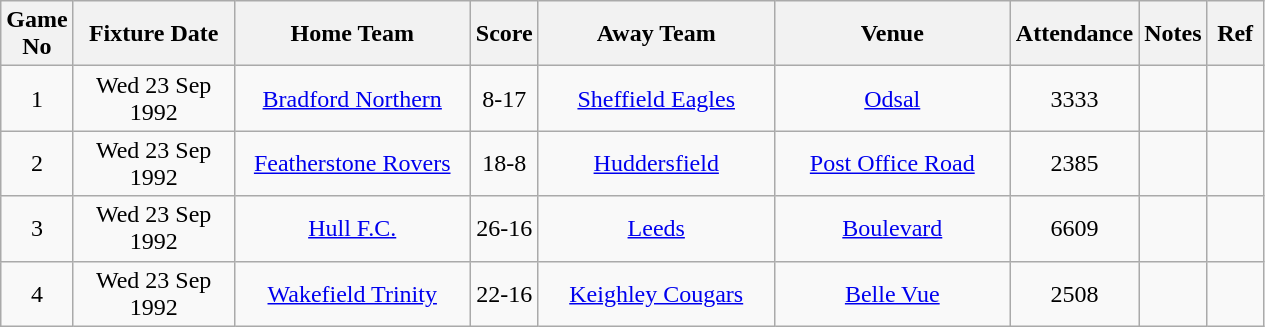<table class="wikitable" style="text-align:center;">
<tr>
<th width=20 abbr="No">Game No</th>
<th width=100 abbr="Date">Fixture Date</th>
<th width=150 abbr="Home Team">Home Team</th>
<th width=20 abbr="Score">Score</th>
<th width=150 abbr="Away Team">Away Team</th>
<th width=150 abbr="Venue">Venue</th>
<th width=30 abbr="Att">Attendance</th>
<th width=20 abbr="Notes">Notes</th>
<th width=30 abbr="Ref">Ref</th>
</tr>
<tr>
<td>1</td>
<td>Wed 23 Sep 1992</td>
<td><a href='#'>Bradford Northern</a></td>
<td>8-17</td>
<td><a href='#'>Sheffield Eagles</a></td>
<td><a href='#'>Odsal</a></td>
<td>3333</td>
<td></td>
<td></td>
</tr>
<tr>
<td>2</td>
<td>Wed 23 Sep 1992</td>
<td><a href='#'>Featherstone Rovers</a></td>
<td>18-8</td>
<td><a href='#'>Huddersfield</a></td>
<td><a href='#'>Post Office Road</a></td>
<td>2385</td>
<td></td>
<td></td>
</tr>
<tr>
<td>3</td>
<td>Wed 23 Sep 1992</td>
<td><a href='#'>Hull F.C.</a></td>
<td>26-16</td>
<td><a href='#'>Leeds</a></td>
<td><a href='#'>Boulevard</a></td>
<td>6609</td>
<td></td>
<td></td>
</tr>
<tr>
<td>4</td>
<td>Wed 23 Sep 1992</td>
<td><a href='#'>Wakefield Trinity</a></td>
<td>22-16</td>
<td><a href='#'>Keighley Cougars</a></td>
<td><a href='#'>Belle Vue</a></td>
<td>2508</td>
<td></td>
<td></td>
</tr>
</table>
